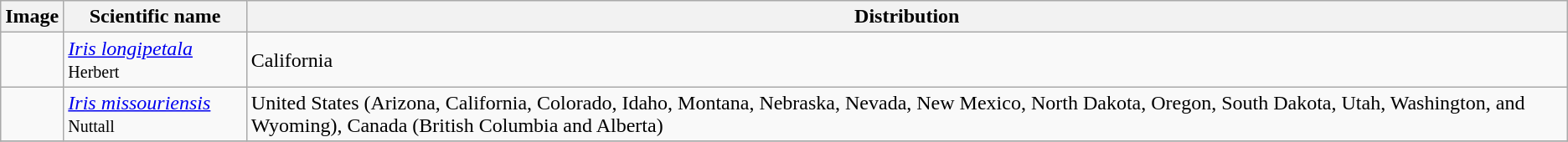<table class="wikitable">
<tr>
<th>Image</th>
<th>Scientific name</th>
<th>Distribution</th>
</tr>
<tr>
<td></td>
<td><em><a href='#'>Iris longipetala</a></em> <small>Herbert</small></td>
<td>California</td>
</tr>
<tr>
<td></td>
<td><em><a href='#'>Iris missouriensis</a></em> <small>Nuttall</small></td>
<td>United States (Arizona, California, Colorado, Idaho, Montana, Nebraska, Nevada, New Mexico, North Dakota, Oregon, South Dakota, Utah, Washington, and Wyoming), Canada (British Columbia and Alberta)</td>
</tr>
<tr>
</tr>
</table>
